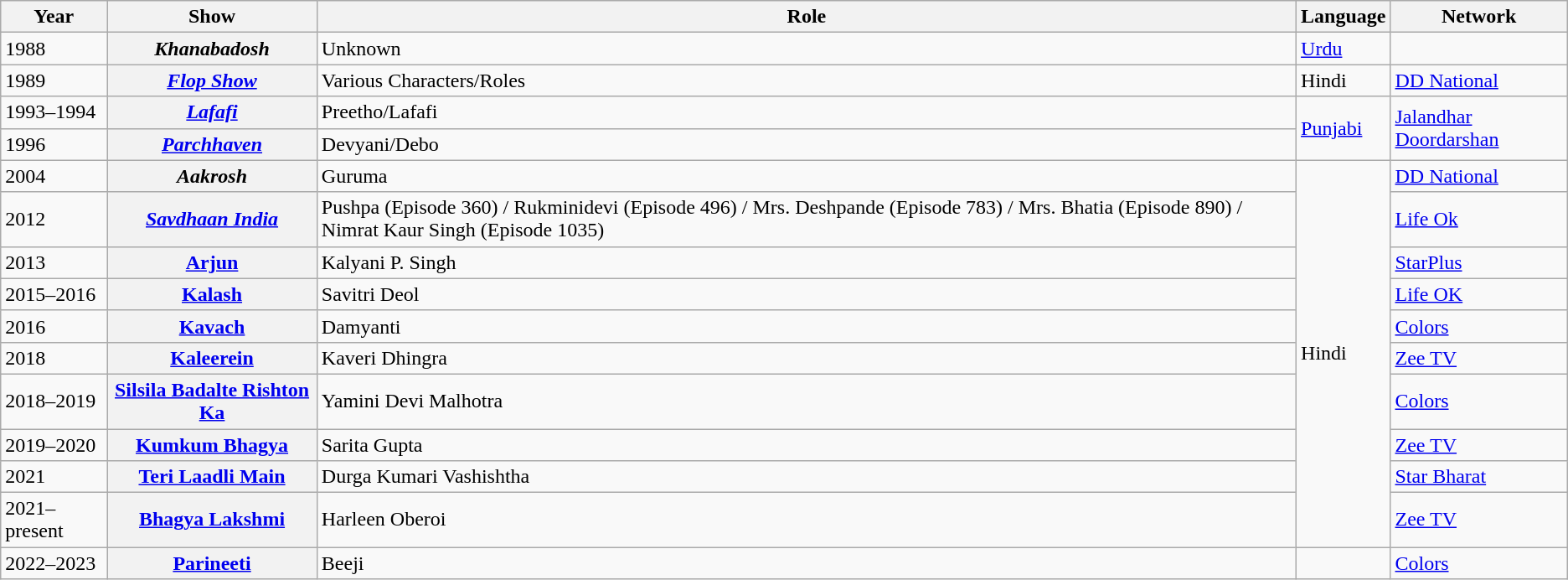<table class="wikitable">
<tr>
<th>Year</th>
<th>Show</th>
<th>Role</th>
<th>Language</th>
<th>Network</th>
</tr>
<tr>
<td>1988</td>
<th><em>Khanabadosh</em></th>
<td>Unknown</td>
<td><a href='#'>Urdu</a></td>
<td></td>
</tr>
<tr>
<td>1989</td>
<th><em><a href='#'>Flop Show</a></em></th>
<td>Various Characters/Roles</td>
<td>Hindi</td>
<td><a href='#'>DD National</a></td>
</tr>
<tr>
<td>1993–1994</td>
<th><em><a href='#'>Lafafi</a></em></th>
<td>Preetho/Lafafi</td>
<td Rowspan=2><a href='#'>Punjabi</a></td>
<td Rowspan=2><a href='#'>Jalandhar Doordarshan</a></td>
</tr>
<tr>
<td>1996</td>
<th><em><a href='#'>Parchhaven</a></em></th>
<td>Devyani/Debo</td>
</tr>
<tr>
<td>2004</td>
<th><em>Aakrosh</em></th>
<td>Guruma</td>
<td Rowspan=10>Hindi</td>
<td><a href='#'>DD National</a></td>
</tr>
<tr>
<td>2012</td>
<th><em><a href='#'>Savdhaan India</a></th>
<td>Pushpa (Episode 360) / Rukminidevi (Episode 496) /  Mrs. Deshpande (Episode 783) / Mrs. Bhatia (Episode 890) / Nimrat Kaur Singh (Episode 1035)</td>
<td><a href='#'>Life Ok</a></td>
</tr>
<tr>
<td>2013</td>
<th></em><a href='#'>Arjun</a><em></th>
<td>Kalyani P. Singh</td>
<td><a href='#'>StarPlus</a></td>
</tr>
<tr>
<td>2015–2016</td>
<th></em><a href='#'>Kalash</a><em></th>
<td>Savitri Deol</td>
<td><a href='#'>Life OK</a></td>
</tr>
<tr>
<td>2016</td>
<th></em><a href='#'>Kavach</a><em></th>
<td>Damyanti</td>
<td><a href='#'>Colors</a></td>
</tr>
<tr>
<td>2018</td>
<th></em><a href='#'>Kaleerein</a><em></th>
<td>Kaveri Dhingra</td>
<td><a href='#'>Zee TV</a></td>
</tr>
<tr>
<td>2018–2019</td>
<th></em><a href='#'>Silsila Badalte Rishton Ka</a><em></th>
<td>Yamini Devi Malhotra</td>
<td><a href='#'>Colors</a></td>
</tr>
<tr>
<td>2019–2020</td>
<th></em><a href='#'>Kumkum Bhagya</a><em></th>
<td>Sarita Gupta</td>
<td><a href='#'>Zee TV</a></td>
</tr>
<tr>
<td>2021</td>
<th></em><a href='#'>Teri Laadli Main</a><em></th>
<td>Durga Kumari Vashishtha</td>
<td><a href='#'>Star Bharat</a></td>
</tr>
<tr>
<td>2021–present</td>
<th></em><a href='#'>Bhagya Lakshmi</a><em></th>
<td>Harleen Oberoi</td>
<td><a href='#'>Zee TV</a></td>
</tr>
<tr>
<td>2022–2023</td>
<th></em><a href='#'>Parineeti</a><em></th>
<td>Beeji</td>
<td></td>
<td><a href='#'>Colors</a></td>
</tr>
</table>
